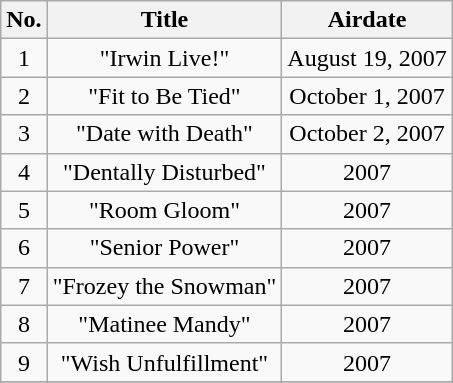<table class="wikitable plainrowheaders" style="text-align:center">
<tr>
<th style="background-color: #;">No.</th>
<th style="background-color: #;">Title</th>
<th style="background-color: #;">Airdate</th>
</tr>
<tr>
<td>1</td>
<td>"Irwin Live!"</td>
<td>August 19, 2007</td>
</tr>
<tr>
<td>2</td>
<td>"Fit to Be Tied"</td>
<td>October 1, 2007</td>
</tr>
<tr>
<td>3</td>
<td>"Date with Death"</td>
<td>October 2, 2007</td>
</tr>
<tr>
<td>4</td>
<td>"Dentally Disturbed"</td>
<td>2007</td>
</tr>
<tr>
<td>5</td>
<td>"Room Gloom"</td>
<td>2007</td>
</tr>
<tr>
<td>6</td>
<td>"Senior Power"</td>
<td>2007</td>
</tr>
<tr>
<td>7</td>
<td>"Frozey the Snowman"</td>
<td>2007</td>
</tr>
<tr>
<td>8</td>
<td>"Matinee Mandy"</td>
<td>2007</td>
</tr>
<tr>
<td>9</td>
<td>"Wish Unfulfillment"</td>
<td>2007</td>
</tr>
<tr>
</tr>
</table>
